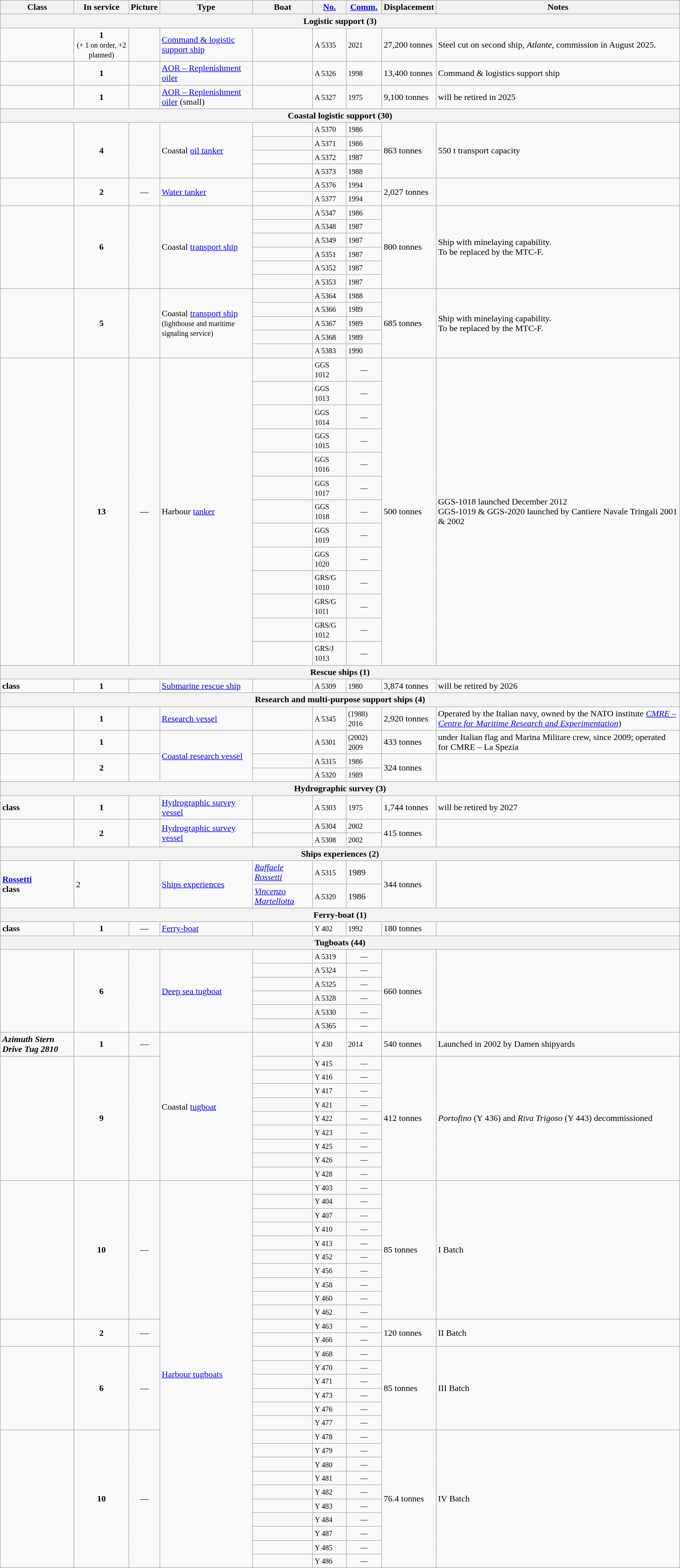<table class="wikitable">
<tr>
<th>Class</th>
<th>In service</th>
<th>Picture</th>
<th>Type</th>
<th>Boat</th>
<th><a href='#'>No.</a></th>
<th><a href='#'>Comm.</a></th>
<th>Displacement</th>
<th>Notes</th>
</tr>
<tr>
<th colspan="9"><strong>Logistic support (3)</strong></th>
</tr>
<tr>
<td><strong></strong></td>
<td style="text-align: center;"><strong>1</strong><br><small>(+ 1 on order, +2 planned)</small></td>
<td></td>
<td><a href='#'>Command & logistic support ship</a></td>
<td><em><small></small></em></td>
<td><small>A 5335</small></td>
<td><small>2021</small></td>
<td>27,200 tonnes</td>
<td>Steel cut on second ship, <em>Atlante</em>, commission in August 2025.</td>
</tr>
<tr>
<td><strong></strong></td>
<td style="text-align: center;"><strong>1</strong></td>
<td></td>
<td><a href='#'>AOR – Replenishment oiler</a></td>
<td><small></small></td>
<td><small>A 5326</small></td>
<td><small>1998</small></td>
<td>13,400 tonnes</td>
<td>Command & logistics support ship</td>
</tr>
<tr>
<td><strong></strong></td>
<td style="text-align: center;"><strong>1</strong></td>
<td rowspan="1"></td>
<td><a href='#'>AOR – Replenishment oiler</a> (small)</td>
<td><small></small></td>
<td><small>A 5327</small></td>
<td><small>1975</small></td>
<td rowspan="1">9,100 tonnes</td>
<td>will be retired in 2025</td>
</tr>
<tr>
<th colspan="9">Coastal logistic support (30)</th>
</tr>
<tr>
<td rowspan="4"><strong></strong></td>
<td rowspan="4" style="text-align: center;"><strong>4</strong></td>
<td rowspan="4"></td>
<td rowspan="4">Coastal <a href='#'>oil tanker</a></td>
<td><small> </small></td>
<td><small>A 5370</small></td>
<td><small>1986</small></td>
<td rowspan="4">863 tonnes</td>
<td rowspan="4">550 t transport capacity</td>
</tr>
<tr>
<td><small> </small></td>
<td><small>A 5371</small></td>
<td><small>1986</small></td>
</tr>
<tr>
<td><small> </small></td>
<td><small>A 5372</small></td>
<td><small>1987</small></td>
</tr>
<tr>
<td><small> </small></td>
<td><small>A 5373</small></td>
<td><small>1988</small></td>
</tr>
<tr>
<td rowspan="2"><strong></strong></td>
<td rowspan="2" style="text-align: center;"><strong>2</strong></td>
<td rowspan="2" style="text-align: center;">—</td>
<td rowspan="2"><a href='#'>Water tanker</a></td>
<td><small> </small></td>
<td><small>A 5376</small></td>
<td><small>1994</small></td>
<td rowspan="2">2,027 tonnes</td>
<td rowspan="2"></td>
</tr>
<tr>
<td><small> </small></td>
<td><small>A 5377</small></td>
<td><small>1994</small></td>
</tr>
<tr>
<td rowspan="6"><strong></strong></td>
<td rowspan="6" style="text-align: center;"><strong>6</strong></td>
<td rowspan="6"></td>
<td rowspan="6">Coastal <a href='#'>transport ship</a></td>
<td><small> </small></td>
<td><small>A 5347</small></td>
<td><small>1986</small></td>
<td rowspan="6">800 tonnes</td>
<td rowspan="6">Ship with minelaying capability.<br>To be replaced by the MTC-F.</td>
</tr>
<tr>
<td><small> </small></td>
<td><small>A 5348</small></td>
<td><small>1987</small></td>
</tr>
<tr>
<td><small> </small></td>
<td><small>A 5349</small></td>
<td><small>1987</small></td>
</tr>
<tr>
<td><small> </small></td>
<td><small>A 5351</small></td>
<td><small>1987</small></td>
</tr>
<tr>
<td><small> </small></td>
<td><small>A 5352</small></td>
<td><small>1987</small></td>
</tr>
<tr>
<td><small> </small></td>
<td><small>A 5353</small></td>
<td><small>1987</small></td>
</tr>
<tr>
<td rowspan="5"><strong></strong></td>
<td rowspan="5" style="text-align: center;"><strong>5</strong></td>
<td rowspan="5"></td>
<td rowspan="5">Coastal <a href='#'>transport ship</a><br><small>(lighthouse and maritime signaling service)</small></td>
<td><small> </small></td>
<td><small>A 5364</small></td>
<td><small>1988</small></td>
<td rowspan="5">685 tonnes</td>
<td rowspan="5">Ship with minelaying capability.<br>To be replaced by the MTC-F.</td>
</tr>
<tr>
<td><small> </small></td>
<td><small>A 5366</small></td>
<td><small>1989</small></td>
</tr>
<tr>
<td><small> </small></td>
<td><small>A 5367</small></td>
<td><small>1989</small></td>
</tr>
<tr>
<td><small> </small></td>
<td><small>A 5368</small></td>
<td><small>1989</small></td>
</tr>
<tr>
<td><small> </small></td>
<td><small>A 5383</small></td>
<td><small>1990</small></td>
</tr>
<tr>
<td rowspan="13"><strong></strong></td>
<td rowspan="13" style="text-align: center;"><strong>13</strong></td>
<td rowspan="13" style="text-align: center;">—</td>
<td rowspan="13">Harbour <a href='#'>tanker</a></td>
<td><small></small></td>
<td><small>GGS 1012</small></td>
<td style="text-align: center;"><small>—</small></td>
<td rowspan="13">500 tonnes</td>
<td rowspan="13">GGS-1018 launched December 2012<br>GGS-1019 & GGS-2020 launched by Cantiere Navale Tringali 2001 & 2002</td>
</tr>
<tr>
<td><small></small></td>
<td><small>GGS 1013</small></td>
<td style="text-align: center;"><small>—</small></td>
</tr>
<tr>
<td><small></small></td>
<td><small>GGS 1014</small></td>
<td style="text-align: center;"><small>—</small></td>
</tr>
<tr>
<td><small></small></td>
<td><small>GGS 1015</small></td>
<td style="text-align: center;"><small>—</small></td>
</tr>
<tr>
<td><small></small></td>
<td><small>GGS 1016</small></td>
<td style="text-align: center;"><small>—</small></td>
</tr>
<tr>
<td><small></small></td>
<td><small>GGS 1017</small></td>
<td style="text-align: center;"><small>—</small></td>
</tr>
<tr>
<td><small></small></td>
<td><small>GGS 1018</small></td>
<td style="text-align: center;"><small>—</small></td>
</tr>
<tr>
<td><small></small></td>
<td><small>GGS 1019</small></td>
<td style="text-align: center;"><small>—</small></td>
</tr>
<tr>
<td><small></small></td>
<td><small>GGS 1020</small></td>
<td style="text-align: center;"><small>—</small></td>
</tr>
<tr>
<td><small></small></td>
<td><small>GRS/G 1010</small></td>
<td style="text-align: center;"><small>—</small></td>
</tr>
<tr>
<td><small></small></td>
<td><small>GRS/G 1011</small></td>
<td style="text-align: center;"><small>—</small></td>
</tr>
<tr>
<td><small></small></td>
<td><small>GRS/G 1012</small></td>
<td style="text-align: center;"><small>—</small></td>
</tr>
<tr>
<td><small></small></td>
<td><small>GRS/J 1013</small></td>
<td style="text-align: center;"><small>—</small></td>
</tr>
<tr>
<th colspan="9">Rescue ships (1)</th>
</tr>
<tr>
<td><strong> class</strong></td>
<td style="text-align: center;"><strong>1</strong></td>
<td></td>
<td><a href='#'>Submarine rescue ship</a></td>
<td><small></small></td>
<td><small>A 5309</small></td>
<td><small>1980</small></td>
<td>3,874 tonnes</td>
<td>will be retired by 2026</td>
</tr>
<tr>
<th colspan="9">Research and multi-purpose support ships (4)</th>
</tr>
<tr>
<td><strong></strong></td>
<td style="text-align: center;"><strong>1</strong></td>
<td></td>
<td><a href='#'>Research vessel</a></td>
<td><small></small></td>
<td><small>A 5345</small></td>
<td><small>(1988) 2016</small></td>
<td>2,920 tonnes</td>
<td>Operated by the Italian navy, owned by the NATO institute <a href='#'><em>CMRE – Centre for Maritime Research and Experimentation</em></a>)</td>
</tr>
<tr>
<td><strong></strong></td>
<td style="text-align: center;"><strong>1</strong></td>
<td></td>
<td rowspan="3"><a href='#'>Coastal research vessel</a></td>
<td><small></small></td>
<td><small>A 5301</small></td>
<td><small>(2002) 2009</small></td>
<td>433 tonnes</td>
<td>under Italian flag and Marina Militare crew, since 2009; operated for CMRE – La Spezia</td>
</tr>
<tr>
<td rowspan="2"><strong></strong></td>
<td rowspan="2" style="text-align: center;"><strong>2</strong></td>
<td rowspan="2" style="text-align: center;"></td>
<td><small></small></td>
<td><small>A 5315</small></td>
<td><small>1986</small></td>
<td rowspan="2">324 tonnes</td>
<td rowspan="2"></td>
</tr>
<tr>
<td><small></small></td>
<td><small>A 5320</small></td>
<td><small>1989</small></td>
</tr>
<tr>
<th colspan="9">Hydrographic survey (3)</th>
</tr>
<tr>
<td><strong> class</strong></td>
<td style="text-align: center;"><strong>1</strong></td>
<td></td>
<td><a href='#'>Hydrographic survey vessel</a></td>
<td><small></small></td>
<td><small>A 5303</small></td>
<td><small>1975</small></td>
<td>1,744 tonnes</td>
<td>will be retired by 2027</td>
</tr>
<tr>
<td rowspan="2"><strong></strong></td>
<td rowspan="2" style="text-align: center;"><strong>2</strong></td>
<td rowspan="2"></td>
<td rowspan="2"><a href='#'>Hydrographic survey vessel</a></td>
<td><small> </small></td>
<td><small>A 5304</small></td>
<td><small>2002</small></td>
<td rowspan="2">415 tonnes</td>
<td rowspan="2"></td>
</tr>
<tr>
<td><small> </small></td>
<td><small>A 5308</small></td>
<td><small>2002</small></td>
</tr>
<tr>
<th colspan="9"><strong>Ships experiences (2)</strong></th>
</tr>
<tr>
<td rowspan="2"><a href='#'><strong>Rossetti</strong></a><br><strong>class</strong></td>
<td rowspan="2">2</td>
<td rowspan="2"></td>
<td rowspan="2"><a href='#'>Ships experiences</a></td>
<td><em><a href='#'>Raffaele Rossetti</a></em></td>
<td><small>A 5315</small></td>
<td>1989</td>
<td rowspan="2">344 tonnes</td>
<td rowspan="2"></td>
</tr>
<tr>
<td><em><a href='#'>Vincenzo Martellotta</a></em></td>
<td><small>A 5320</small></td>
<td>1986</td>
</tr>
<tr>
<th colspan="9">Ferry-boat (1)</th>
</tr>
<tr>
<td><strong> class</strong></td>
<td style="text-align: center;"><strong>1</strong></td>
<td style="text-align: center;">—</td>
<td><a href='#'>Ferry-boat</a></td>
<td><small></small></td>
<td><small>Y 402</small></td>
<td><small>1992</small></td>
<td>180 tonnes</td>
<td></td>
</tr>
<tr>
<th colspan="9">Tugboats (44)</th>
</tr>
<tr>
<td rowspan="6"><strong></strong></td>
<td rowspan="6" style="text-align: center;"><strong>6</strong></td>
<td rowspan="6"></td>
<td rowspan="6"><a href='#'>Deep sea tugboat</a></td>
<td><small></small></td>
<td><small>A 5319</small></td>
<td style="text-align: center;"><small>—</small></td>
<td rowspan="6">660 tonnes</td>
<td rowspan="6"></td>
</tr>
<tr>
<td><small></small></td>
<td><small>A 5324</small></td>
<td style="text-align: center;"><small>—</small></td>
</tr>
<tr>
<td><small></small></td>
<td><small>A 5325</small></td>
<td style="text-align: center;"><small>—</small></td>
</tr>
<tr>
<td><small></small></td>
<td><small>A 5328</small></td>
<td style="text-align: center;"><small>—</small></td>
</tr>
<tr>
<td><small></small></td>
<td><small>A 5330</small></td>
<td style="text-align: center;"><small>—</small></td>
</tr>
<tr>
<td><small></small></td>
<td><small>A 5365</small></td>
<td style="text-align: center;"><small>—</small></td>
</tr>
<tr>
<td><strong><em>Azimuth Stern Drive Tug 2810</em></strong></td>
<td style="text-align: center;"><strong>1</strong></td>
<td style="text-align: center;">—</td>
<td rowspan="10">Coastal <a href='#'>tugboat</a></td>
<td><small></small></td>
<td><small>Y 430</small></td>
<td><small>2014</small></td>
<td>540 tonnes</td>
<td>Launched in 2002 by Damen shipyards</td>
</tr>
<tr>
<td rowspan="9"><strong></strong></td>
<td rowspan="9" style="text-align: center;"><strong>9</strong></td>
<td rowspan="9"></td>
<td><small></small></td>
<td><small>Y 415</small></td>
<td style="text-align: center;"><small>—</small></td>
<td rowspan="9">412 tonnes</td>
<td rowspan="9"><em>Portofino</em> (Y 436) and <em>Riva Trigoso</em> (Y 443) decommissioned</td>
</tr>
<tr>
<td><small></small></td>
<td><small>Y 416</small></td>
<td style="text-align: center;"><small>—</small></td>
</tr>
<tr>
<td><small></small></td>
<td><small>Y 417</small></td>
<td style="text-align: center;"><small>—</small></td>
</tr>
<tr>
<td><small></small></td>
<td><small>Y 421</small></td>
<td style="text-align: center;"><small>—</small></td>
</tr>
<tr>
<td><small></small></td>
<td><small>Y 422</small></td>
<td style="text-align: center;"><small>—</small></td>
</tr>
<tr>
<td><small></small></td>
<td><small>Y 423</small></td>
<td style="text-align: center;"><small>—</small></td>
</tr>
<tr>
<td><small></small></td>
<td><small>Y 425</small></td>
<td style="text-align: center;"><small>—</small></td>
</tr>
<tr>
<td><small></small></td>
<td><small>Y 426</small></td>
<td style="text-align: center;"><small>—</small></td>
</tr>
<tr>
<td><small></small></td>
<td><small>Y 428</small></td>
<td style="text-align: center;"><small>—</small></td>
</tr>
<tr>
<td rowspan="10"><strong></strong></td>
<td rowspan="10" style="text-align: center;"><strong>10</strong></td>
<td rowspan="10" style="text-align: center;">—</td>
<td rowspan="28"><a href='#'>Harbour tugboats</a></td>
<td><small></small></td>
<td><small>Y 403</small></td>
<td style="text-align: center;"><small>—</small></td>
<td rowspan="10">85 tonnes</td>
<td rowspan="10">I Batch</td>
</tr>
<tr>
<td><small></small></td>
<td><small>Y 404</small></td>
<td style="text-align: center;"><small>—</small></td>
</tr>
<tr>
<td><small></small></td>
<td><small>Y 407</small></td>
<td style="text-align: center;"><small>—</small></td>
</tr>
<tr>
<td><small></small></td>
<td><small>Y 410</small></td>
<td style="text-align: center;"><small>—</small></td>
</tr>
<tr>
<td><small></small></td>
<td><small>Y 413</small></td>
<td style="text-align: center;"><small>—</small></td>
</tr>
<tr>
<td><small></small></td>
<td><small>Y 452</small></td>
<td style="text-align: center;"><small>—</small></td>
</tr>
<tr>
<td><small></small></td>
<td><small>Y 456</small></td>
<td style="text-align: center;"><small>—</small></td>
</tr>
<tr>
<td><small></small></td>
<td><small>Y 458</small></td>
<td style="text-align: center;"><small>—</small></td>
</tr>
<tr>
<td><small></small></td>
<td><small>Y 460</small></td>
<td style="text-align: center;"><small>—</small></td>
</tr>
<tr>
<td><small></small></td>
<td><small>Y 462</small></td>
<td style="text-align: center;"><small>—</small></td>
</tr>
<tr>
<td rowspan="2"><strong></strong></td>
<td rowspan="2" style="text-align: center;"><strong>2</strong></td>
<td rowspan="2" style="text-align: center;">—</td>
<td><small></small></td>
<td><small>Y 463</small></td>
<td style="text-align: center;"><small>—</small></td>
<td rowspan="2">120 tonnes</td>
<td rowspan="2">II Batch</td>
</tr>
<tr>
<td><small></small></td>
<td><small>Y 466</small></td>
<td style="text-align: center;"><small>—</small></td>
</tr>
<tr>
<td rowspan="6"><strong></strong></td>
<td rowspan="6" style="text-align: center;"><strong>6</strong></td>
<td rowspan="6" style="text-align: center;">—</td>
<td><small></small></td>
<td><small>Y 468</small></td>
<td style="text-align: center;"><small>—</small></td>
<td rowspan="6">85 tonnes</td>
<td rowspan="6">III Batch</td>
</tr>
<tr>
<td><small></small></td>
<td><small>Y 470</small></td>
<td style="text-align: center;"><small>—</small></td>
</tr>
<tr>
<td><small></small></td>
<td><small>Y 471</small></td>
<td style="text-align: center;"><small>—</small></td>
</tr>
<tr>
<td><small></small></td>
<td><small>Y 473</small></td>
<td style="text-align: center;"><small>—</small></td>
</tr>
<tr>
<td><small></small></td>
<td><small>Y 476</small></td>
<td style="text-align: center;"><small>—</small></td>
</tr>
<tr>
<td><small></small></td>
<td><small>Y 477</small></td>
<td style="text-align: center;"><small>—</small></td>
</tr>
<tr>
<td rowspan="10"><strong></strong></td>
<td rowspan="10" style="text-align: center;"><strong>10</strong></td>
<td rowspan="10" style="text-align: center;">—</td>
<td><small></small></td>
<td><small>Y 478</small></td>
<td style="text-align: center;"><small>—</small></td>
<td rowspan="10">76.4 tonnes</td>
<td rowspan="10">IV Batch</td>
</tr>
<tr>
<td><small></small></td>
<td><small>Y 479</small></td>
<td style="text-align: center;"><small>—</small></td>
</tr>
<tr>
<td><small></small></td>
<td><small>Y 480</small></td>
<td style="text-align: center;"><small>—</small></td>
</tr>
<tr>
<td><small></small></td>
<td><small>Y 481</small></td>
<td style="text-align: center;"><small>—</small></td>
</tr>
<tr>
<td><small></small></td>
<td><small>Y 482</small></td>
<td style="text-align: center;"><small>—</small></td>
</tr>
<tr>
<td><small></small></td>
<td><small>Y 483</small></td>
<td style="text-align: center;"><small>—</small></td>
</tr>
<tr>
<td><small></small></td>
<td><small>Y 484</small></td>
<td style="text-align: center;"><small>—</small></td>
</tr>
<tr>
<td><small></small></td>
<td><small>Y 487</small></td>
<td style="text-align: center;"><small>—</small></td>
</tr>
<tr>
<td><small></small></td>
<td><small>Y 485</small></td>
<td style="text-align: center;"><small>—</small></td>
</tr>
<tr>
<td><small></small></td>
<td><small>Y 486</small></td>
<td style="text-align: center;"><small>—</small></td>
</tr>
</table>
